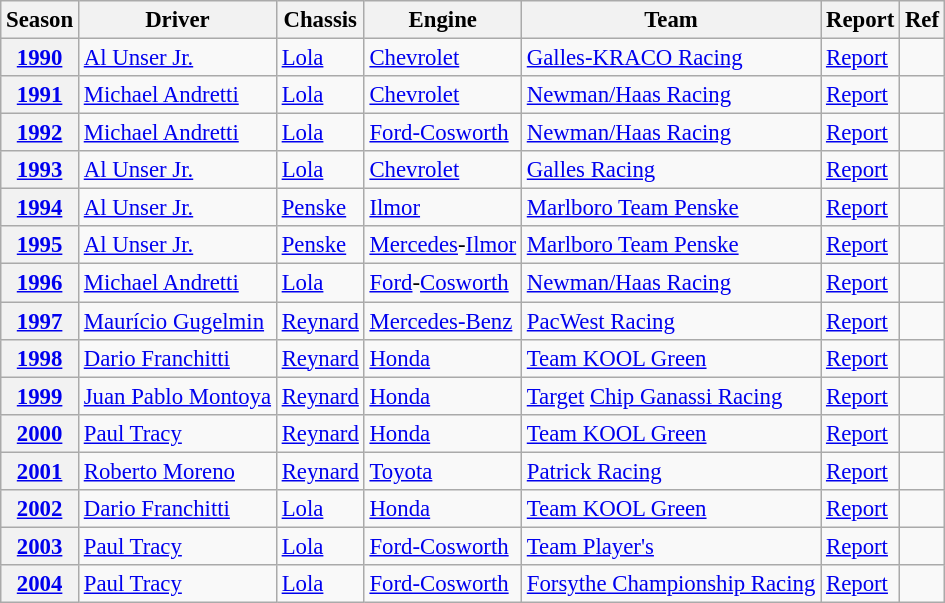<table class="wikitable" style="font-size: 95%;">
<tr>
<th>Season</th>
<th>Driver</th>
<th>Chassis</th>
<th>Engine</th>
<th>Team</th>
<th>Report</th>
<th>Ref</th>
</tr>
<tr>
<th><a href='#'>1990</a></th>
<td> <a href='#'>Al Unser Jr.</a></td>
<td><a href='#'>Lola</a></td>
<td><a href='#'>Chevrolet</a></td>
<td><a href='#'>Galles-KRACO Racing</a></td>
<td><a href='#'>Report</a></td>
<td align=center></td>
</tr>
<tr>
<th><a href='#'>1991</a></th>
<td> <a href='#'>Michael Andretti</a></td>
<td><a href='#'>Lola</a></td>
<td><a href='#'>Chevrolet</a></td>
<td><a href='#'>Newman/Haas Racing</a></td>
<td><a href='#'>Report</a></td>
<td align=center></td>
</tr>
<tr>
<th><a href='#'>1992</a></th>
<td> <a href='#'>Michael Andretti</a></td>
<td><a href='#'>Lola</a></td>
<td><a href='#'>Ford-Cosworth</a></td>
<td><a href='#'>Newman/Haas Racing</a></td>
<td><a href='#'>Report</a></td>
<td align=center></td>
</tr>
<tr>
<th><a href='#'>1993</a></th>
<td> <a href='#'>Al Unser Jr.</a></td>
<td><a href='#'>Lola</a></td>
<td><a href='#'>Chevrolet</a></td>
<td><a href='#'>Galles Racing</a></td>
<td><a href='#'>Report</a></td>
<td align=center></td>
</tr>
<tr>
<th><a href='#'>1994</a></th>
<td> <a href='#'>Al Unser Jr.</a></td>
<td><a href='#'>Penske</a></td>
<td><a href='#'>Ilmor</a></td>
<td><a href='#'>Marlboro Team Penske</a></td>
<td><a href='#'>Report</a></td>
<td align=center></td>
</tr>
<tr>
<th><a href='#'>1995</a></th>
<td> <a href='#'>Al Unser Jr.</a></td>
<td><a href='#'>Penske</a></td>
<td><a href='#'>Mercedes</a>-<a href='#'>Ilmor</a></td>
<td><a href='#'>Marlboro Team Penske</a></td>
<td><a href='#'>Report</a></td>
<td align=center></td>
</tr>
<tr>
<th><a href='#'>1996</a></th>
<td> <a href='#'>Michael Andretti</a></td>
<td><a href='#'>Lola</a></td>
<td><a href='#'>Ford</a>-<a href='#'>Cosworth</a></td>
<td><a href='#'>Newman/Haas Racing</a></td>
<td><a href='#'>Report</a></td>
<td align=center></td>
</tr>
<tr>
<th><a href='#'>1997</a></th>
<td> <a href='#'>Maurício Gugelmin</a></td>
<td><a href='#'>Reynard</a></td>
<td><a href='#'>Mercedes-Benz</a></td>
<td><a href='#'>PacWest Racing</a></td>
<td><a href='#'>Report</a></td>
<td align=center></td>
</tr>
<tr>
<th><a href='#'>1998</a></th>
<td> <a href='#'>Dario Franchitti</a></td>
<td><a href='#'>Reynard</a></td>
<td><a href='#'>Honda</a></td>
<td><a href='#'>Team KOOL Green</a></td>
<td><a href='#'>Report</a></td>
<td align=center></td>
</tr>
<tr>
<th><a href='#'>1999</a></th>
<td> <a href='#'>Juan Pablo Montoya</a></td>
<td><a href='#'>Reynard</a></td>
<td><a href='#'>Honda</a></td>
<td><a href='#'>Target</a> <a href='#'>Chip Ganassi Racing</a></td>
<td><a href='#'>Report</a></td>
<td align=center></td>
</tr>
<tr>
<th><a href='#'>2000</a></th>
<td> <a href='#'>Paul Tracy</a></td>
<td><a href='#'>Reynard</a></td>
<td><a href='#'>Honda</a></td>
<td><a href='#'>Team KOOL Green</a></td>
<td><a href='#'>Report</a></td>
<td align=center></td>
</tr>
<tr>
<th><a href='#'>2001</a></th>
<td> <a href='#'>Roberto Moreno</a></td>
<td><a href='#'>Reynard</a></td>
<td><a href='#'>Toyota</a></td>
<td><a href='#'>Patrick Racing</a></td>
<td><a href='#'>Report</a></td>
<td align=center></td>
</tr>
<tr>
<th><a href='#'>2002</a></th>
<td> <a href='#'>Dario Franchitti</a></td>
<td><a href='#'>Lola</a></td>
<td><a href='#'>Honda</a></td>
<td><a href='#'>Team KOOL Green</a></td>
<td><a href='#'>Report</a></td>
<td align=center></td>
</tr>
<tr>
<th><a href='#'>2003</a></th>
<td> <a href='#'>Paul Tracy</a></td>
<td><a href='#'>Lola</a></td>
<td><a href='#'>Ford-Cosworth</a></td>
<td><a href='#'>Team Player's</a></td>
<td><a href='#'>Report</a></td>
<td align=center></td>
</tr>
<tr>
<th><a href='#'>2004</a></th>
<td> <a href='#'>Paul Tracy</a></td>
<td><a href='#'>Lola</a></td>
<td><a href='#'>Ford-Cosworth</a></td>
<td><a href='#'>Forsythe Championship Racing</a></td>
<td><a href='#'>Report</a></td>
<td align=center></td>
</tr>
</table>
